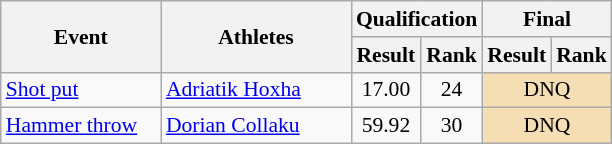<table class="wikitable" border="1" style="font-size:90%">
<tr>
<th rowspan="2" width=100>Event</th>
<th rowspan="2" width=120>Athletes</th>
<th colspan="2">Qualification</th>
<th colspan="2">Final</th>
</tr>
<tr>
<th>Result</th>
<th>Rank</th>
<th>Result</th>
<th>Rank</th>
</tr>
<tr>
<td><a href='#'>Shot put</a></td>
<td><a href='#'>Adriatik Hoxha</a></td>
<td align=center>17.00</td>
<td align=center>24</td>
<td colspan=2 align=center bgcolor="wheat">DNQ</td>
</tr>
<tr>
<td><a href='#'>Hammer throw</a></td>
<td><a href='#'>Dorian Collaku</a></td>
<td align=center>59.92</td>
<td align=center>30</td>
<td colspan=2 align=center bgcolor="wheat">DNQ</td>
</tr>
</table>
